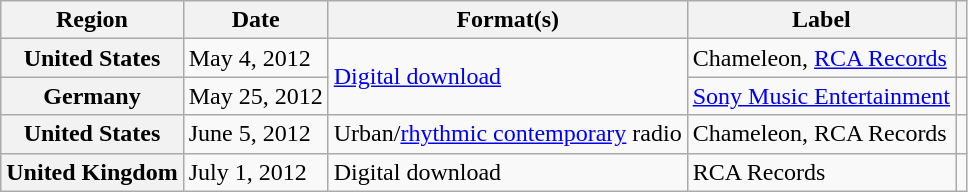<table class="wikitable plainrowheaders" border="1">
<tr>
<th scope="col">Region</th>
<th scope="col">Date</th>
<th scope="col">Format(s)</th>
<th scope="col">Label</th>
<th scope="col"></th>
</tr>
<tr>
<th scope="row">United States</th>
<td>May 4, 2012</td>
<td rowspan="2"><a href='#'>Digital download</a></td>
<td>Chameleon, <a href='#'>RCA Records</a></td>
<td style="text-align:center;"></td>
</tr>
<tr>
<th scope="row">Germany</th>
<td>May 25, 2012</td>
<td><a href='#'>Sony Music Entertainment</a></td>
<td style="text-align:center;"></td>
</tr>
<tr>
<th scope="row">United States</th>
<td>June 5, 2012</td>
<td>Urban/<a href='#'>rhythmic contemporary</a> radio</td>
<td>Chameleon, RCA Records</td>
<td style="text-align:center;"></td>
</tr>
<tr>
<th scope="row">United Kingdom</th>
<td>July 1, 2012</td>
<td>Digital download</td>
<td>RCA Records</td>
<td style="text-align:center;"></td>
</tr>
</table>
